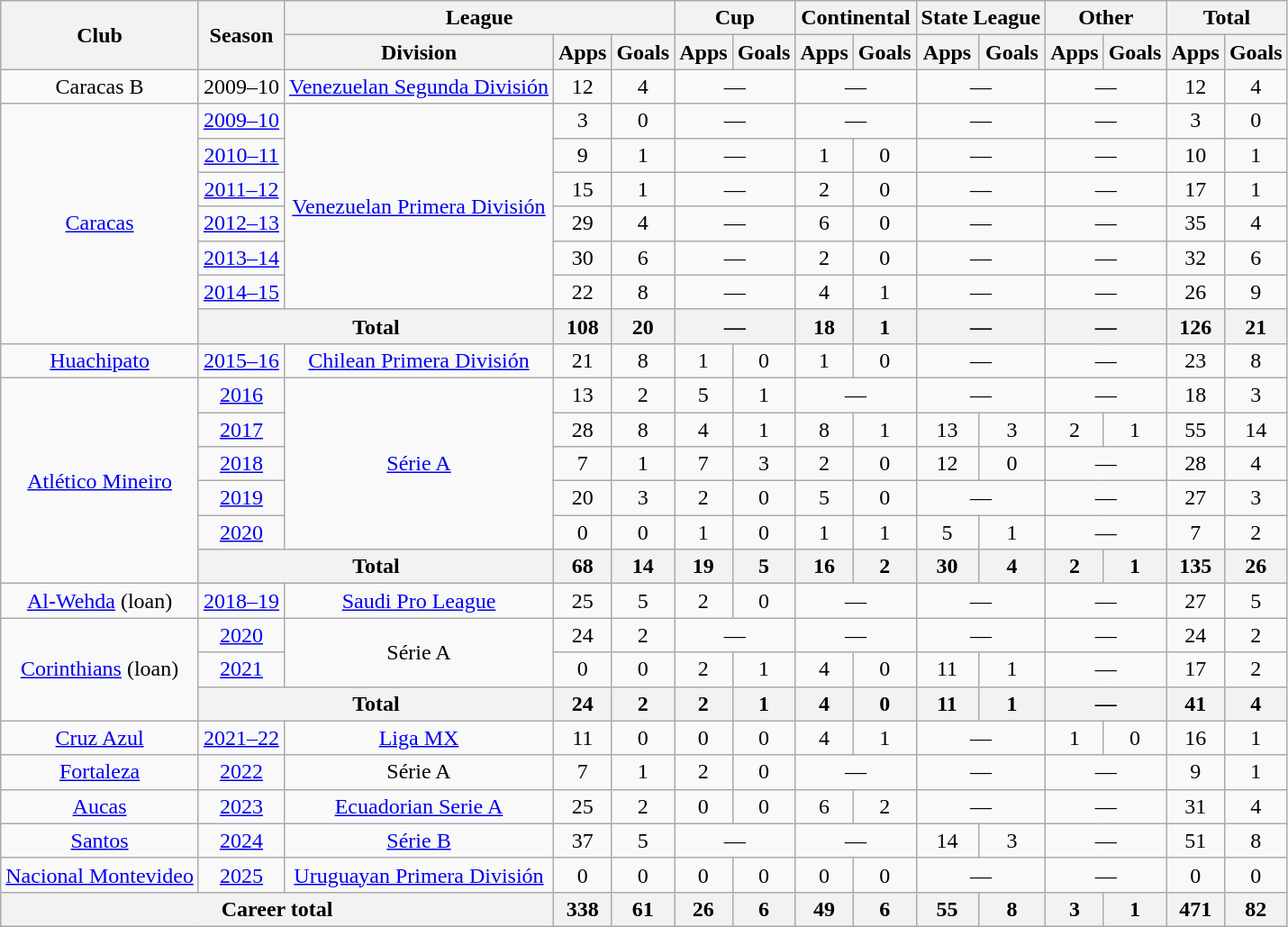<table class="wikitable" style="text-align: center;">
<tr>
<th rowspan="2">Club</th>
<th rowspan="2">Season</th>
<th colspan="3">League</th>
<th colspan="2">Cup</th>
<th colspan="2">Continental</th>
<th colspan="2">State League</th>
<th colspan="2">Other</th>
<th colspan="2">Total</th>
</tr>
<tr>
<th>Division</th>
<th>Apps</th>
<th>Goals</th>
<th>Apps</th>
<th>Goals</th>
<th>Apps</th>
<th>Goals</th>
<th>Apps</th>
<th>Goals</th>
<th>Apps</th>
<th>Goals</th>
<th>Apps</th>
<th>Goals</th>
</tr>
<tr>
<td>Caracas B</td>
<td>2009–10</td>
<td><a href='#'>Venezuelan Segunda División</a></td>
<td>12</td>
<td>4</td>
<td colspan="2">—</td>
<td colspan="2">—</td>
<td colspan="2">—</td>
<td colspan="2">—</td>
<td>12</td>
<td>4</td>
</tr>
<tr>
<td rowspan="7"><a href='#'>Caracas</a></td>
<td><a href='#'>2009–10</a></td>
<td rowspan="6"><a href='#'>Venezuelan Primera División</a></td>
<td>3</td>
<td>0</td>
<td colspan="2">—</td>
<td colspan="2">—</td>
<td colspan="2">—</td>
<td colspan="2">—</td>
<td>3</td>
<td>0</td>
</tr>
<tr>
<td><a href='#'>2010–11</a></td>
<td>9</td>
<td>1</td>
<td colspan="2">—</td>
<td>1</td>
<td>0</td>
<td colspan="2">—</td>
<td colspan="2">—</td>
<td>10</td>
<td>1</td>
</tr>
<tr>
<td><a href='#'>2011–12</a></td>
<td>15</td>
<td>1</td>
<td colspan="2">—</td>
<td>2</td>
<td>0</td>
<td colspan="2">—</td>
<td colspan="2">—</td>
<td>17</td>
<td>1</td>
</tr>
<tr>
<td><a href='#'>2012–13</a></td>
<td>29</td>
<td>4</td>
<td colspan="2">—</td>
<td>6</td>
<td>0</td>
<td colspan="2">—</td>
<td colspan="2">—</td>
<td>35</td>
<td>4</td>
</tr>
<tr>
<td><a href='#'>2013–14</a></td>
<td>30</td>
<td>6</td>
<td colspan="2">—</td>
<td>2</td>
<td>0</td>
<td colspan="2">—</td>
<td colspan="2">—</td>
<td>32</td>
<td>6</td>
</tr>
<tr>
<td><a href='#'>2014–15</a></td>
<td>22</td>
<td>8</td>
<td colspan="2">—</td>
<td>4</td>
<td>1</td>
<td colspan="2">—</td>
<td colspan="2">—</td>
<td>26</td>
<td>9</td>
</tr>
<tr>
<th colspan="2">Total</th>
<th>108</th>
<th>20</th>
<th colspan="2">—</th>
<th>18</th>
<th>1</th>
<th colspan="2">—</th>
<th colspan="2">—</th>
<th>126</th>
<th>21</th>
</tr>
<tr>
<td><a href='#'>Huachipato</a></td>
<td><a href='#'>2015–16</a></td>
<td><a href='#'>Chilean Primera División</a></td>
<td>21</td>
<td>8</td>
<td>1</td>
<td>0</td>
<td>1</td>
<td>0</td>
<td colspan="2">—</td>
<td colspan="2">—</td>
<td>23</td>
<td>8</td>
</tr>
<tr>
<td rowspan="6"><a href='#'>Atlético Mineiro</a></td>
<td><a href='#'>2016</a></td>
<td rowspan="5"><a href='#'>Série A</a></td>
<td>13</td>
<td>2</td>
<td>5</td>
<td>1</td>
<td colspan="2">—</td>
<td colspan="2">—</td>
<td colspan="2">—</td>
<td>18</td>
<td>3</td>
</tr>
<tr>
<td><a href='#'>2017</a></td>
<td>28</td>
<td>8</td>
<td>4</td>
<td>1</td>
<td>8</td>
<td>1</td>
<td>13</td>
<td>3</td>
<td>2</td>
<td>1</td>
<td>55</td>
<td>14</td>
</tr>
<tr>
<td><a href='#'>2018</a></td>
<td>7</td>
<td>1</td>
<td>7</td>
<td>3</td>
<td>2</td>
<td>0</td>
<td>12</td>
<td>0</td>
<td colspan="2">—</td>
<td>28</td>
<td>4</td>
</tr>
<tr>
<td><a href='#'>2019</a></td>
<td>20</td>
<td>3</td>
<td>2</td>
<td>0</td>
<td>5</td>
<td>0</td>
<td colspan="2">—</td>
<td colspan="2">—</td>
<td>27</td>
<td>3</td>
</tr>
<tr>
<td><a href='#'>2020</a></td>
<td>0</td>
<td>0</td>
<td>1</td>
<td>0</td>
<td>1</td>
<td>1</td>
<td>5</td>
<td>1</td>
<td colspan="2">—</td>
<td>7</td>
<td>2</td>
</tr>
<tr>
<th colspan="2">Total</th>
<th>68</th>
<th>14</th>
<th>19</th>
<th>5</th>
<th>16</th>
<th>2</th>
<th>30</th>
<th>4</th>
<th>2</th>
<th>1</th>
<th>135</th>
<th>26</th>
</tr>
<tr>
<td><a href='#'>Al-Wehda</a> (loan)</td>
<td><a href='#'>2018–19</a></td>
<td><a href='#'>Saudi Pro League</a></td>
<td>25</td>
<td>5</td>
<td>2</td>
<td>0</td>
<td colspan="2">—</td>
<td colspan="2">—</td>
<td colspan="2">—</td>
<td>27</td>
<td>5</td>
</tr>
<tr>
<td rowspan="3"><a href='#'>Corinthians</a> (loan)</td>
<td><a href='#'>2020</a></td>
<td rowspan="2">Série A</td>
<td>24</td>
<td>2</td>
<td colspan="2">—</td>
<td colspan="2">—</td>
<td colspan="2">—</td>
<td colspan="2">—</td>
<td>24</td>
<td>2</td>
</tr>
<tr>
<td><a href='#'>2021</a></td>
<td>0</td>
<td>0</td>
<td>2</td>
<td>1</td>
<td>4</td>
<td>0</td>
<td>11</td>
<td>1</td>
<td colspan="2">—</td>
<td>17</td>
<td>2</td>
</tr>
<tr>
<th colspan="2">Total</th>
<th>24</th>
<th>2</th>
<th>2</th>
<th>1</th>
<th>4</th>
<th>0</th>
<th>11</th>
<th>1</th>
<th colspan="2">—</th>
<th>41</th>
<th>4</th>
</tr>
<tr>
<td><a href='#'>Cruz Azul</a></td>
<td><a href='#'>2021–22</a></td>
<td><a href='#'>Liga MX</a></td>
<td>11</td>
<td>0</td>
<td>0</td>
<td>0</td>
<td>4</td>
<td>1</td>
<td colspan="2">—</td>
<td>1</td>
<td>0</td>
<td>16</td>
<td>1</td>
</tr>
<tr>
<td><a href='#'>Fortaleza</a></td>
<td><a href='#'>2022</a></td>
<td>Série A</td>
<td>7</td>
<td>1</td>
<td>2</td>
<td>0</td>
<td colspan="2">—</td>
<td colspan="2">—</td>
<td colspan="2">—</td>
<td>9</td>
<td>1</td>
</tr>
<tr>
<td><a href='#'>Aucas</a></td>
<td><a href='#'>2023</a></td>
<td><a href='#'>Ecuadorian Serie A</a></td>
<td>25</td>
<td>2</td>
<td>0</td>
<td>0</td>
<td>6</td>
<td>2</td>
<td colspan="2">—</td>
<td colspan="2">—</td>
<td>31</td>
<td>4</td>
</tr>
<tr>
<td><a href='#'>Santos</a></td>
<td><a href='#'>2024</a></td>
<td><a href='#'>Série B</a></td>
<td>37</td>
<td>5</td>
<td colspan="2">—</td>
<td colspan="2">—</td>
<td>14</td>
<td>3</td>
<td colspan="2">—</td>
<td>51</td>
<td>8</td>
</tr>
<tr>
<td><a href='#'>Nacional Montevideo</a></td>
<td><a href='#'>2025</a></td>
<td><a href='#'>Uruguayan Primera División</a></td>
<td>0</td>
<td>0</td>
<td>0</td>
<td>0</td>
<td>0</td>
<td>0</td>
<td colspan="2">—</td>
<td colspan="2">—</td>
<td>0</td>
<td>0</td>
</tr>
<tr>
<th colspan="3">Career total</th>
<th>338</th>
<th>61</th>
<th>26</th>
<th>6</th>
<th>49</th>
<th>6</th>
<th>55</th>
<th>8</th>
<th>3</th>
<th>1</th>
<th>471</th>
<th>82</th>
</tr>
</table>
